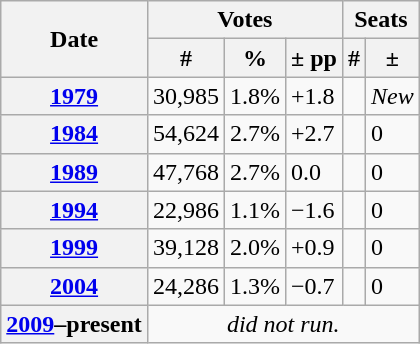<table class="wikitable">
<tr>
<th rowspan="2">Date</th>
<th colspan="3">Votes</th>
<th colspan="2">Seats</th>
</tr>
<tr>
<th>#</th>
<th>%</th>
<th>± pp</th>
<th>#</th>
<th>±</th>
</tr>
<tr>
<th><a href='#'>1979</a></th>
<td>30,985</td>
<td>1.8%</td>
<td>+1.8</td>
<td></td>
<td><em>New</em></td>
</tr>
<tr>
<th><a href='#'>1984</a></th>
<td>54,624</td>
<td>2.7%</td>
<td>+2.7</td>
<td></td>
<td> 0</td>
</tr>
<tr>
<th><a href='#'>1989</a></th>
<td>47,768</td>
<td>2.7%</td>
<td>0.0</td>
<td></td>
<td> 0</td>
</tr>
<tr>
<th><a href='#'>1994</a></th>
<td>22,986</td>
<td>1.1%</td>
<td>−1.6</td>
<td></td>
<td> 0</td>
</tr>
<tr>
<th><a href='#'>1999</a></th>
<td>39,128</td>
<td>2.0%</td>
<td>+0.9</td>
<td></td>
<td> 0</td>
</tr>
<tr>
<th><a href='#'>2004</a></th>
<td>24,286</td>
<td>1.3%</td>
<td>−0.7</td>
<td></td>
<td> 0</td>
</tr>
<tr>
<th><a href='#'>2009</a>–present</th>
<td colspan="5" style="text-align:center;"><em>did not run.</em></td>
</tr>
</table>
